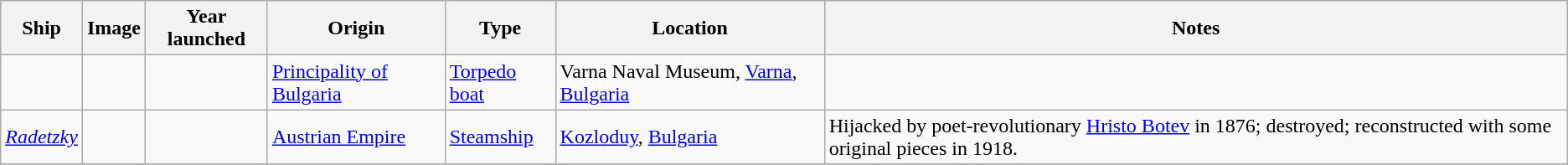<table class="wikitable sortable">
<tr>
<th>Ship</th>
<th>Image</th>
<th>Year launched</th>
<th>Origin</th>
<th>Type</th>
<th>Location</th>
<th>Notes</th>
</tr>
<tr>
<td data-sort-value=Drazki></td>
<td></td>
<td></td>
<td> <a href='#'>Principality of Bulgaria</a></td>
<td><a href='#'>Torpedo boat</a></td>
<td>Varna Naval Museum, <a href='#'>Varna</a>, <a href='#'>Bulgaria</a></td>
</tr>
<tr>
<td data-sort-value=Radetzky><em><a href='#'>Radetzky</a></em></td>
<td></td>
<td></td>
<td> <a href='#'>Austrian Empire</a></td>
<td><a href='#'>Steamship</a></td>
<td><a href='#'>Kozloduy</a>, <a href='#'>Bulgaria</a></td>
<td>Hijacked by poet-revolutionary <a href='#'>Hristo Botev</a> in 1876; destroyed; reconstructed with some original pieces in 1918.</td>
</tr>
<tr>
</tr>
</table>
